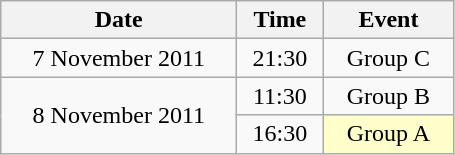<table class = "wikitable" style="text-align:center;">
<tr>
<th width=150>Date</th>
<th width=50>Time</th>
<th width=80>Event</th>
</tr>
<tr>
<td>7 November 2011</td>
<td>21:30</td>
<td>Group C</td>
</tr>
<tr>
<td rowspan=2>8 November 2011</td>
<td>11:30</td>
<td>Group B</td>
</tr>
<tr>
<td>16:30</td>
<td bgcolor=ffffcc>Group A</td>
</tr>
</table>
